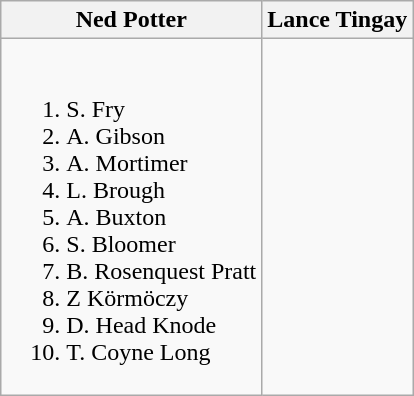<table class="wikitable">
<tr>
<th>Ned Potter</th>
<th>Lance Tingay<strong></strong></th>
</tr>
<tr style="vertical-align: top;">
<td style="white-space: nowrap;"><br><ol><li> S. Fry</li><li> A. Gibson</li><li> A. Mortimer</li><li> L. Brough</li><li> A. Buxton</li><li> S. Bloomer</li><li> B. Rosenquest Pratt</li><li> Z Körmöczy</li><li> D. Head Knode</li><li> T. Coyne Long</li></ol></td>
<td></td>
</tr>
</table>
